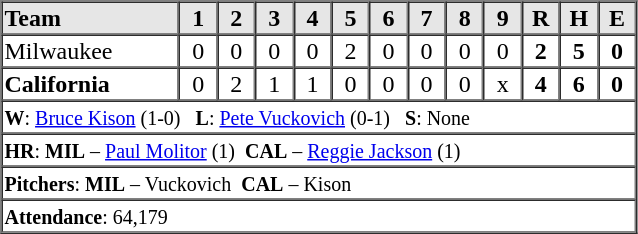<table border=1 cellspacing=0 width=425 style="margin-left:3em;">
<tr style="text-align:center; background-color:#e6e6e6;">
<th align=left width=28%>Team</th>
<th width=6%>1</th>
<th width=6%>2</th>
<th width=6%>3</th>
<th width=6%>4</th>
<th width=6%>5</th>
<th width=6%>6</th>
<th width=6%>7</th>
<th width=6%>8</th>
<th width=6%>9</th>
<th width=6%>R</th>
<th width=6%>H</th>
<th width=6%>E</th>
</tr>
<tr style="text-align:center;">
<td align=left>Milwaukee</td>
<td>0</td>
<td>0</td>
<td>0</td>
<td>0</td>
<td>2</td>
<td>0</td>
<td>0</td>
<td>0</td>
<td>0</td>
<td><strong>2</strong></td>
<td><strong>5</strong></td>
<td><strong>0</strong></td>
</tr>
<tr style="text-align:center;">
<td align=left><strong>California</strong></td>
<td>0</td>
<td>2</td>
<td>1</td>
<td>1</td>
<td>0</td>
<td>0</td>
<td>0</td>
<td>0</td>
<td>x</td>
<td><strong>4</strong></td>
<td><strong>6</strong></td>
<td><strong>0</strong></td>
</tr>
<tr style="text-align:left;">
<td colspan=13><small><strong>W</strong>: <a href='#'>Bruce Kison</a> (1-0)   <strong>L</strong>: <a href='#'>Pete Vuckovich</a> (0-1)   <strong>S</strong>: None </small></td>
</tr>
<tr style="text-align:left;">
<td colspan=13><small><strong>HR</strong>: <strong>MIL</strong> – <a href='#'>Paul Molitor</a> (1)  <strong>CAL</strong> – <a href='#'>Reggie Jackson</a> (1)</small></td>
</tr>
<tr style="text-align:left;">
<td colspan=13><small><strong>Pitchers</strong>: <strong>MIL</strong> – Vuckovich  <strong>CAL</strong> – Kison</small></td>
</tr>
<tr style="text-align:left;">
<td colspan=13><small><strong>Attendance</strong>: 64,179</small></td>
</tr>
</table>
